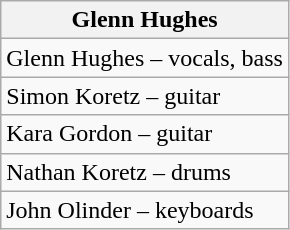<table class="wikitable">
<tr>
<th>Glenn Hughes</th>
</tr>
<tr>
<td>Glenn Hughes – vocals, bass</td>
</tr>
<tr>
<td>Simon Koretz – guitar</td>
</tr>
<tr>
<td>Kara Gordon – guitar</td>
</tr>
<tr>
<td>Nathan Koretz – drums</td>
</tr>
<tr>
<td>John Olinder – keyboards</td>
</tr>
</table>
